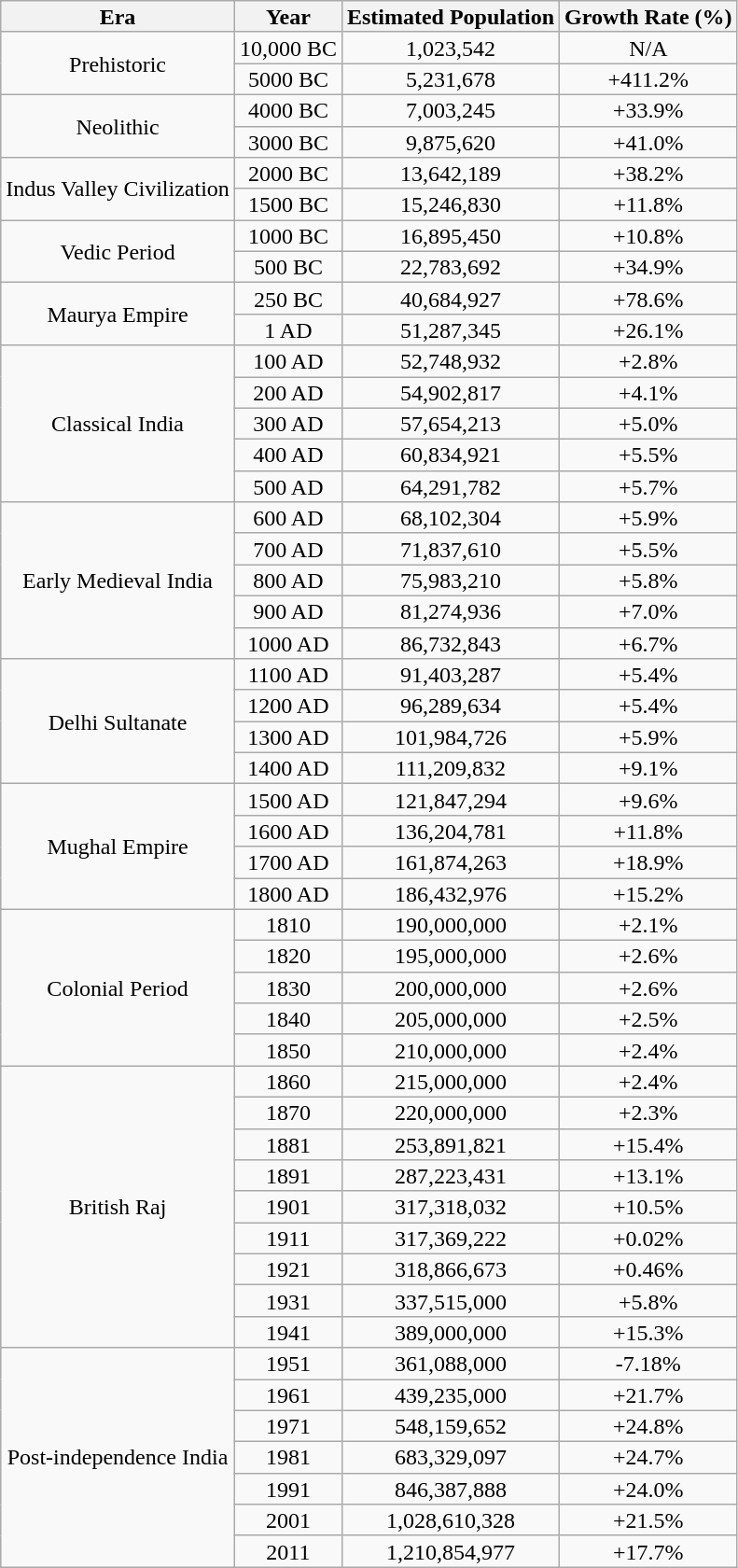<table class="wikitable" style="line-height:15px; text-align:center;">
<tr>
<th>Era</th>
<th>Year</th>
<th>Estimated Population</th>
<th>Growth Rate (%)</th>
</tr>
<tr>
<td rowspan=2>Prehistoric</td>
<td>10,000 BC</td>
<td>1,023,542</td>
<td>N/A</td>
</tr>
<tr>
<td>5000 BC</td>
<td>5,231,678</td>
<td>+411.2%</td>
</tr>
<tr>
<td rowspan=2>Neolithic</td>
<td>4000 BC</td>
<td>7,003,245</td>
<td>+33.9%</td>
</tr>
<tr>
<td>3000 BC</td>
<td>9,875,620</td>
<td>+41.0%</td>
</tr>
<tr>
<td rowspan=2>Indus Valley Civilization</td>
<td>2000 BC</td>
<td>13,642,189</td>
<td>+38.2%</td>
</tr>
<tr>
<td>1500 BC</td>
<td>15,246,830</td>
<td>+11.8%</td>
</tr>
<tr>
<td rowspan=2>Vedic Period</td>
<td>1000 BC</td>
<td>16,895,450</td>
<td>+10.8%</td>
</tr>
<tr>
<td>500 BC</td>
<td>22,783,692</td>
<td>+34.9%</td>
</tr>
<tr>
<td rowspan=2>Maurya Empire</td>
<td>250 BC</td>
<td>40,684,927</td>
<td>+78.6%</td>
</tr>
<tr>
<td>1 AD</td>
<td>51,287,345</td>
<td>+26.1%</td>
</tr>
<tr>
<td rowspan=5>Classical India</td>
<td>100 AD</td>
<td>52,748,932</td>
<td>+2.8%</td>
</tr>
<tr>
<td>200 AD</td>
<td>54,902,817</td>
<td>+4.1%</td>
</tr>
<tr>
<td>300 AD</td>
<td>57,654,213</td>
<td>+5.0%</td>
</tr>
<tr>
<td>400 AD</td>
<td>60,834,921</td>
<td>+5.5%</td>
</tr>
<tr>
<td>500 AD</td>
<td>64,291,782</td>
<td>+5.7%</td>
</tr>
<tr>
<td rowspan=5>Early Medieval India</td>
<td>600 AD</td>
<td>68,102,304</td>
<td>+5.9%</td>
</tr>
<tr>
<td>700 AD</td>
<td>71,837,610</td>
<td>+5.5%</td>
</tr>
<tr>
<td>800 AD</td>
<td>75,983,210</td>
<td>+5.8%</td>
</tr>
<tr>
<td>900 AD</td>
<td>81,274,936</td>
<td>+7.0%</td>
</tr>
<tr>
<td>1000 AD</td>
<td>86,732,843</td>
<td>+6.7%</td>
</tr>
<tr>
<td rowspan=4>Delhi Sultanate</td>
<td>1100 AD</td>
<td>91,403,287</td>
<td>+5.4%</td>
</tr>
<tr>
<td>1200 AD</td>
<td>96,289,634</td>
<td>+5.4%</td>
</tr>
<tr>
<td>1300 AD</td>
<td>101,984,726</td>
<td>+5.9%</td>
</tr>
<tr>
<td>1400 AD</td>
<td>111,209,832</td>
<td>+9.1%</td>
</tr>
<tr>
<td rowspan=4>Mughal Empire</td>
<td>1500 AD</td>
<td>121,847,294</td>
<td>+9.6%</td>
</tr>
<tr>
<td>1600 AD</td>
<td>136,204,781</td>
<td>+11.8%</td>
</tr>
<tr>
<td>1700 AD</td>
<td>161,874,263</td>
<td>+18.9%</td>
</tr>
<tr>
<td>1800 AD</td>
<td>186,432,976</td>
<td>+15.2%</td>
</tr>
<tr>
<td rowspan=5>Colonial Period</td>
<td>1810</td>
<td>190,000,000</td>
<td>+2.1%</td>
</tr>
<tr>
<td>1820</td>
<td>195,000,000</td>
<td>+2.6%</td>
</tr>
<tr>
<td>1830</td>
<td>200,000,000</td>
<td>+2.6%</td>
</tr>
<tr>
<td>1840</td>
<td>205,000,000</td>
<td>+2.5%</td>
</tr>
<tr>
<td>1850</td>
<td>210,000,000</td>
<td>+2.4%</td>
</tr>
<tr>
<td rowspan=9>British Raj</td>
<td>1860</td>
<td>215,000,000</td>
<td>+2.4%</td>
</tr>
<tr>
<td>1870</td>
<td>220,000,000</td>
<td>+2.3%</td>
</tr>
<tr>
<td>1881</td>
<td>253,891,821</td>
<td>+15.4%</td>
</tr>
<tr>
<td>1891</td>
<td>287,223,431</td>
<td>+13.1%</td>
</tr>
<tr>
<td>1901</td>
<td>317,318,032</td>
<td>+10.5%</td>
</tr>
<tr>
<td>1911</td>
<td>317,369,222</td>
<td>+0.02%</td>
</tr>
<tr>
<td>1921</td>
<td>318,866,673</td>
<td>+0.46%</td>
</tr>
<tr>
<td>1931</td>
<td>337,515,000</td>
<td>+5.8%</td>
</tr>
<tr>
<td>1941</td>
<td>389,000,000</td>
<td>+15.3%</td>
</tr>
<tr>
<td rowspan=7>Post-independence India</td>
<td>1951</td>
<td>361,088,000</td>
<td>-7.18%</td>
</tr>
<tr>
<td>1961</td>
<td>439,235,000</td>
<td>+21.7%</td>
</tr>
<tr>
<td>1971</td>
<td>548,159,652</td>
<td>+24.8%</td>
</tr>
<tr>
<td>1981</td>
<td>683,329,097</td>
<td>+24.7%</td>
</tr>
<tr>
<td>1991</td>
<td>846,387,888</td>
<td>+24.0%</td>
</tr>
<tr>
<td>2001</td>
<td>1,028,610,328</td>
<td>+21.5%</td>
</tr>
<tr>
<td>2011</td>
<td>1,210,854,977</td>
<td>+17.7%</td>
</tr>
</table>
